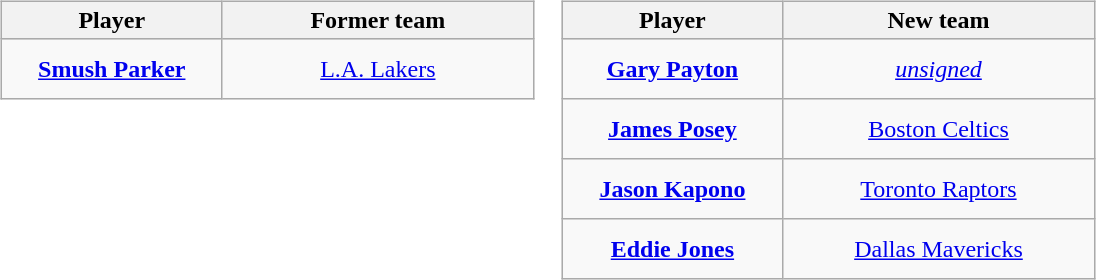<table cellspacing="0">
<tr>
<td valign="top"><br><table class="wikitable" style="text-align: center">
<tr bgcolor="#dddddd">
<th style="width:140px">Player</th>
<th style="width:200px">Former team</th>
</tr>
<tr style="height:40px">
<td><strong><a href='#'>Smush Parker</a></strong></td>
<td><a href='#'>L.A. Lakers</a></td>
</tr>
</table>
</td>
<td valign="top"><br><table class="wikitable" style="text-align: center">
<tr bgcolor="#dddddd">
<th style="width:140px">Player</th>
<th style="width:200px">New team</th>
</tr>
<tr style="height:40px">
<td><strong><a href='#'>Gary Payton</a></strong></td>
<td><em><a href='#'>unsigned</a></em></td>
</tr>
<tr style="height:40px">
<td><strong><a href='#'>James Posey</a></strong></td>
<td><a href='#'>Boston Celtics</a></td>
</tr>
<tr style="height:40px">
<td><strong><a href='#'>Jason Kapono</a></strong></td>
<td><a href='#'>Toronto Raptors</a></td>
</tr>
<tr style="height:40px">
<td><strong><a href='#'>Eddie Jones</a></strong></td>
<td><a href='#'>Dallas Mavericks</a></td>
</tr>
</table>
</td>
</tr>
</table>
